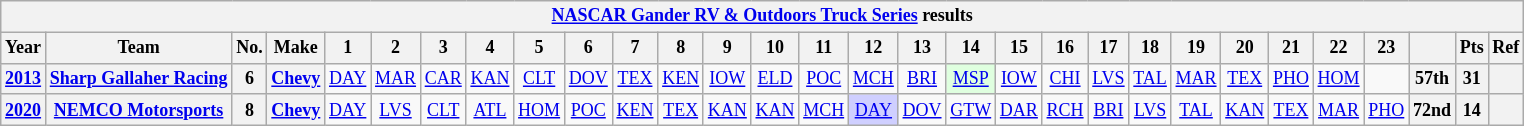<table class="wikitable" style="text-align:center; font-size:75%">
<tr>
<th colspan=45><a href='#'>NASCAR Gander RV & Outdoors Truck Series</a> results</th>
</tr>
<tr>
<th>Year</th>
<th>Team</th>
<th>No.</th>
<th>Make</th>
<th>1</th>
<th>2</th>
<th>3</th>
<th>4</th>
<th>5</th>
<th>6</th>
<th>7</th>
<th>8</th>
<th>9</th>
<th>10</th>
<th>11</th>
<th>12</th>
<th>13</th>
<th>14</th>
<th>15</th>
<th>16</th>
<th>17</th>
<th>18</th>
<th>19</th>
<th>20</th>
<th>21</th>
<th>22</th>
<th>23</th>
<th></th>
<th>Pts</th>
<th>Ref</th>
</tr>
<tr>
<th><a href='#'>2013</a></th>
<th><a href='#'>Sharp Gallaher Racing</a></th>
<th>6</th>
<th><a href='#'>Chevy</a></th>
<td><a href='#'>DAY</a></td>
<td><a href='#'>MAR</a></td>
<td><a href='#'>CAR</a></td>
<td><a href='#'>KAN</a></td>
<td><a href='#'>CLT</a></td>
<td><a href='#'>DOV</a></td>
<td><a href='#'>TEX</a></td>
<td><a href='#'>KEN</a></td>
<td><a href='#'>IOW</a></td>
<td><a href='#'>ELD</a></td>
<td><a href='#'>POC</a></td>
<td><a href='#'>MCH</a></td>
<td><a href='#'>BRI</a></td>
<td style="background:#DFFFDF;"><a href='#'>MSP</a><br></td>
<td><a href='#'>IOW</a></td>
<td><a href='#'>CHI</a></td>
<td><a href='#'>LVS</a></td>
<td><a href='#'>TAL</a></td>
<td><a href='#'>MAR</a></td>
<td><a href='#'>TEX</a></td>
<td><a href='#'>PHO</a></td>
<td><a href='#'>HOM</a></td>
<td></td>
<th>57th</th>
<th>31</th>
<th></th>
</tr>
<tr>
<th><a href='#'>2020</a></th>
<th><a href='#'>NEMCO Motorsports</a></th>
<th>8</th>
<th><a href='#'>Chevy</a></th>
<td><a href='#'>DAY</a></td>
<td><a href='#'>LVS</a></td>
<td><a href='#'>CLT</a></td>
<td><a href='#'>ATL</a></td>
<td><a href='#'>HOM</a></td>
<td><a href='#'>POC</a></td>
<td><a href='#'>KEN</a></td>
<td><a href='#'>TEX</a></td>
<td><a href='#'>KAN</a></td>
<td><a href='#'>KAN</a></td>
<td><a href='#'>MCH</a></td>
<td style="background:#CFCFFF;"><a href='#'>DAY</a><br></td>
<td><a href='#'>DOV</a></td>
<td><a href='#'>GTW</a></td>
<td><a href='#'>DAR</a></td>
<td><a href='#'>RCH</a></td>
<td><a href='#'>BRI</a></td>
<td><a href='#'>LVS</a></td>
<td><a href='#'>TAL</a></td>
<td><a href='#'>KAN</a></td>
<td><a href='#'>TEX</a></td>
<td><a href='#'>MAR</a></td>
<td><a href='#'>PHO</a></td>
<th>72nd</th>
<th>14</th>
<th></th>
</tr>
</table>
